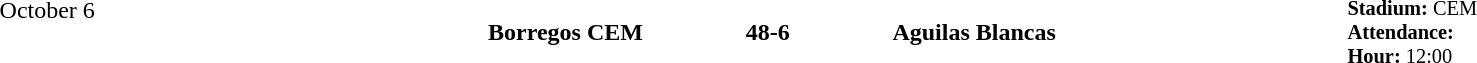<table style="width: 100%; background: transparent;" cellspacing="0">
<tr>
<td align=center valign=top rowspan=3 width=15%>October 6</td>
</tr>
<tr>
<td width=24% align=right><strong>Borregos CEM</strong></td>
<td align=center width=13%><strong>48-6</strong></td>
<td width=24%><strong>Aguilas Blancas</strong></td>
<td style=font-size:85% rowspan=2 valign=top><strong>Stadium:</strong> CEM<br><strong>Attendance:</strong> <br><strong>Hour:</strong> 12:00</td>
</tr>
</table>
